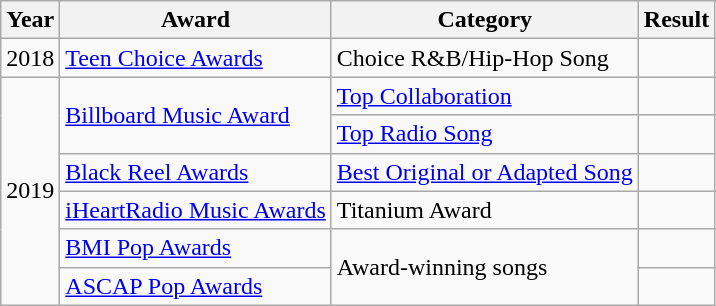<table class="wikitable">
<tr>
<th scope="col">Year</th>
<th scope="col">Award</th>
<th>Category</th>
<th scope="col">Result</th>
</tr>
<tr>
<td>2018</td>
<td><a href='#'>Teen Choice Awards</a></td>
<td>Choice R&B/Hip-Hop Song</td>
<td></td>
</tr>
<tr>
<td rowspan="6">2019</td>
<td rowspan="2"><a href='#'>Billboard Music Award</a></td>
<td><a href='#'>Top Collaboration</a></td>
<td></td>
</tr>
<tr>
<td><a href='#'>Top Radio Song</a></td>
<td></td>
</tr>
<tr>
<td><a href='#'>Black Reel Awards</a></td>
<td><a href='#'>Best Original or Adapted Song</a></td>
<td></td>
</tr>
<tr>
<td><a href='#'>iHeartRadio Music Awards</a></td>
<td>Titanium Award</td>
<td></td>
</tr>
<tr>
<td><a href='#'>BMI Pop Awards</a></td>
<td rowspan="2">Award-winning songs</td>
<td></td>
</tr>
<tr>
<td><a href='#'>ASCAP Pop Awards</a></td>
<td></td>
</tr>
</table>
